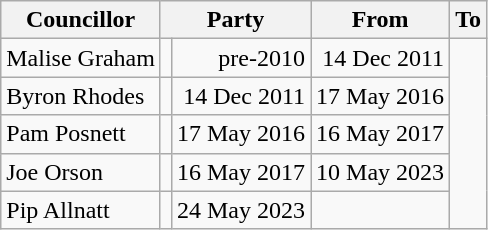<table class=wikitable>
<tr>
<th>Councillor</th>
<th colspan=2>Party</th>
<th>From</th>
<th>To</th>
</tr>
<tr>
<td>Malise Graham</td>
<td></td>
<td align=right>pre-2010</td>
<td align=right>14 Dec 2011</td>
</tr>
<tr>
<td>Byron Rhodes</td>
<td></td>
<td align=right>14 Dec 2011</td>
<td align=right>17 May 2016</td>
</tr>
<tr>
<td>Pam Posnett</td>
<td></td>
<td align=right>17 May 2016</td>
<td align=right>16 May 2017</td>
</tr>
<tr>
<td>Joe Orson</td>
<td></td>
<td align=right>16 May 2017</td>
<td align=right>10 May 2023</td>
</tr>
<tr>
<td>Pip Allnatt</td>
<td></td>
<td align=right>24 May 2023</td>
<td align=right></td>
</tr>
</table>
